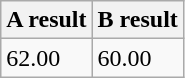<table class="wikitable" border="1" align="upright">
<tr>
<th>A result</th>
<th>B result</th>
</tr>
<tr>
<td>62.00</td>
<td>60.00</td>
</tr>
</table>
